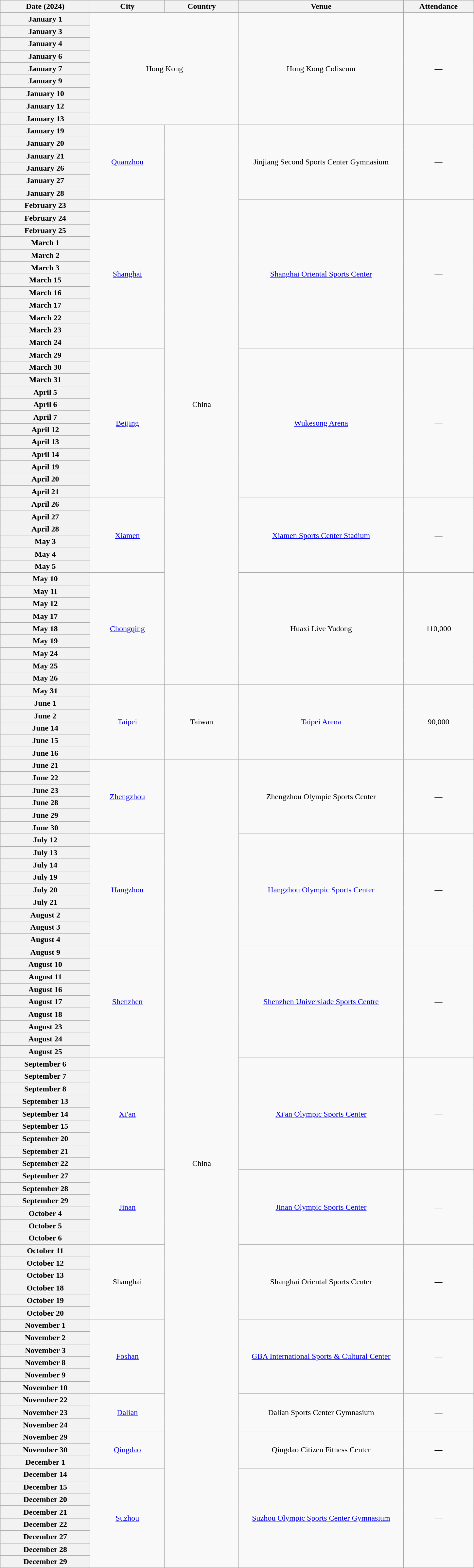<table class="wikitable plainrowheaders" style="text-align:center;">
<tr>
<th scope="col" style="width:11em;">Date (2024)</th>
<th scope="col" style="width:9em;">City</th>
<th scope="col" style="width:9em;">Country</th>
<th scope="col" style="width:20.5em;">Venue</th>
<th scope="col" style="width:8.5em;">Attendance</th>
</tr>
<tr>
<th scope="row" style="text-align:center">January 1</th>
<td colspan="2" rowspan="9">Hong Kong</td>
<td rowspan="9">Hong Kong Coliseum</td>
<td rowspan="9">—</td>
</tr>
<tr>
<th scope="row" style="text-align:center">January 3</th>
</tr>
<tr>
<th scope="row" style="text-align:center">January 4</th>
</tr>
<tr>
<th scope="row" style="text-align:center">January 6</th>
</tr>
<tr>
<th scope="row" style="text-align:center">January 7</th>
</tr>
<tr>
<th scope="row" style="text-align:center">January 9</th>
</tr>
<tr>
<th scope="row" style="text-align:center">January 10</th>
</tr>
<tr>
<th scope="row" style="text-align:center">January 12</th>
</tr>
<tr>
<th scope="row" style="text-align:center">January 13</th>
</tr>
<tr>
<th scope="row" style="text-align:center">January 19</th>
<td rowspan="6"><a href='#'>Quanzhou</a></td>
<td rowspan="45">China</td>
<td rowspan="6">Jinjiang Second Sports Center Gymnasium</td>
<td rowspan="6">—</td>
</tr>
<tr>
<th scope="row" style="text-align:center">January 20</th>
</tr>
<tr>
<th scope="row" style="text-align:center">January 21</th>
</tr>
<tr>
<th scope="row" style="text-align:center">January 26</th>
</tr>
<tr>
<th scope="row" style="text-align:center">January 27</th>
</tr>
<tr>
<th scope="row" style="text-align:center">January 28</th>
</tr>
<tr>
<th scope="row" style="text-align:center">February 23</th>
<td rowspan="12"><a href='#'>Shanghai</a></td>
<td rowspan="12"><a href='#'>Shanghai Oriental Sports Center</a></td>
<td rowspan="12">—</td>
</tr>
<tr>
<th scope="row" style="text-align:center">February 24</th>
</tr>
<tr>
<th scope="row" style="text-align:center">February 25</th>
</tr>
<tr>
<th scope="row" style="text-align:center">March 1</th>
</tr>
<tr>
<th scope="row" style="text-align:center">March 2</th>
</tr>
<tr>
<th scope="row" style="text-align:center">March 3</th>
</tr>
<tr>
<th scope="row" style="text-align:center">March 15</th>
</tr>
<tr>
<th scope="row" style="text-align:center">March 16</th>
</tr>
<tr>
<th scope="row" style="text-align:center">March 17</th>
</tr>
<tr>
<th scope="row" style="text-align:center">March 22</th>
</tr>
<tr>
<th scope="row" style="text-align:center">March 23</th>
</tr>
<tr>
<th scope="row" style="text-align:center">March 24</th>
</tr>
<tr>
<th scope="row" style="text-align:center">March 29</th>
<td rowspan="12"><a href='#'>Beijing</a></td>
<td rowspan="12"><a href='#'>Wukesong Arena</a></td>
<td rowspan="12">—</td>
</tr>
<tr>
<th scope="row" style="text-align:center">March 30</th>
</tr>
<tr>
<th scope="row" style="text-align:center">March 31</th>
</tr>
<tr>
<th scope="row" style="text-align:center">April 5</th>
</tr>
<tr>
<th scope="row" style="text-align:center">April 6</th>
</tr>
<tr>
<th scope="row" style="text-align:center">April 7</th>
</tr>
<tr>
<th scope="row" style="text-align:center">April 12</th>
</tr>
<tr>
<th scope="row" style="text-align:center">April 13</th>
</tr>
<tr>
<th scope="row" style="text-align:center">April 14</th>
</tr>
<tr>
<th scope="row" style="text-align:center">April 19</th>
</tr>
<tr>
<th scope="row" style="text-align:center">April 20</th>
</tr>
<tr>
<th scope="row" style="text-align:center">April 21</th>
</tr>
<tr>
<th scope="row" style="text-align:center">April 26</th>
<td rowspan="6"><a href='#'>Xiamen</a></td>
<td rowspan="6"><a href='#'>Xiamen Sports Center Stadium</a></td>
<td rowspan="6">—</td>
</tr>
<tr>
<th scope="row" style="text-align:center">April 27</th>
</tr>
<tr>
<th scope="row" style="text-align:center">April 28</th>
</tr>
<tr>
<th scope="row" style="text-align:center">May 3</th>
</tr>
<tr>
<th scope="row" style="text-align:center">May 4</th>
</tr>
<tr>
<th scope="row" style="text-align:center">May 5</th>
</tr>
<tr>
<th scope="row" style="text-align:center">May 10</th>
<td rowspan="9"><a href='#'>Chongqing</a></td>
<td rowspan="9">Huaxi Live Yudong</td>
<td rowspan="9" ! scope="row" style="text-align:center">110,000</td>
</tr>
<tr>
<th scope="row" style="text-align:center">May 11</th>
</tr>
<tr>
<th scope="row" style="text-align:center">May 12</th>
</tr>
<tr>
<th scope="row" style="text-align:center">May 17</th>
</tr>
<tr>
<th scope="row" style="text-align:center">May 18</th>
</tr>
<tr>
<th scope="row" style="text-align:center">May 19</th>
</tr>
<tr>
<th scope="row" style="text-align:center">May 24</th>
</tr>
<tr>
<th scope="row" style="text-align:center">May 25</th>
</tr>
<tr>
<th scope="row" style="text-align:center">May 26</th>
</tr>
<tr>
<th scope="row" style="text-align:center">May 31</th>
<td rowspan="6"><a href='#'>Taipei</a></td>
<td rowspan="6">Taiwan</td>
<td rowspan="6"><a href='#'>Taipei Arena</a></td>
<td rowspan="6" ! scope="row" style="text-align:center">90,000</td>
</tr>
<tr>
<th scope="row" style="text-align:center">June 1</th>
</tr>
<tr>
<th scope="row" style="text-align:center">June 2</th>
</tr>
<tr>
<th scope="row" style="text-align:center">June 14</th>
</tr>
<tr>
<th scope="row" style="text-align:center">June 15</th>
</tr>
<tr>
<th scope="row" style="text-align:center">June 16</th>
</tr>
<tr>
<th scope="row" style="text-align:center">June 21</th>
<td rowspan="6"><a href='#'>Zhengzhou</a></td>
<td rowspan="65">China</td>
<td rowspan="6">Zhengzhou Olympic Sports Center</td>
<td rowspan="6">—</td>
</tr>
<tr>
<th scope="row" style="text-align:center">June 22</th>
</tr>
<tr>
<th scope="row" style="text-align:center">June 23</th>
</tr>
<tr>
<th scope="row" style="text-align:center">June 28</th>
</tr>
<tr>
<th scope="row" style="text-align:center">June 29</th>
</tr>
<tr>
<th scope="row" style="text-align:center">June 30</th>
</tr>
<tr>
<th scope="row" style="text-align:center">July 12</th>
<td rowspan="9"><a href='#'>Hangzhou</a></td>
<td rowspan="9"><a href='#'>Hangzhou Olympic Sports Center</a></td>
<td rowspan="9">—</td>
</tr>
<tr>
<th scope="row" style="text-align:center">July 13</th>
</tr>
<tr>
<th scope="row" style="text-align:center">July 14</th>
</tr>
<tr>
<th scope="row" style="text-align:center">July 19</th>
</tr>
<tr>
<th scope="row" style="text-align:center">July 20</th>
</tr>
<tr>
<th scope="row" style="text-align:center">July 21</th>
</tr>
<tr>
<th scope="row" style="text-align:center">August 2</th>
</tr>
<tr>
<th scope="row" style="text-align:center">August 3</th>
</tr>
<tr>
<th scope="row" style="text-align:center">August 4</th>
</tr>
<tr>
<th scope="row" style="text-align:center">August 9</th>
<td rowspan="9"><a href='#'>Shenzhen</a></td>
<td rowspan="9"><a href='#'>Shenzhen Universiade Sports Centre</a></td>
<td rowspan="9">—</td>
</tr>
<tr>
<th scope="row" style="text-align:center">August 10</th>
</tr>
<tr>
<th scope="row" style="text-align:center">August 11</th>
</tr>
<tr>
<th scope="row" style="text-align:center">August 16</th>
</tr>
<tr>
<th scope="row" style="text-align:center">August 17</th>
</tr>
<tr>
<th scope="row" style="text-align:center">August 18</th>
</tr>
<tr>
<th scope="row" style="text-align:center">August 23</th>
</tr>
<tr>
<th scope="row" style="text-align:center">August 24</th>
</tr>
<tr>
<th scope="row" style="text-align:center">August 25</th>
</tr>
<tr>
<th scope="row" style="text-align:center">September 6</th>
<td rowspan="9"><a href='#'>Xi'an</a></td>
<td rowspan="9"><a href='#'>Xi'an Olympic Sports Center</a></td>
<td rowspan="9">—</td>
</tr>
<tr>
<th scope="row" style="text-align:center">September 7</th>
</tr>
<tr>
<th scope="row" style="text-align:center">September 8</th>
</tr>
<tr>
<th scope="row" style="text-align:center">September 13</th>
</tr>
<tr>
<th scope="row" style="text-align:center">September 14</th>
</tr>
<tr>
<th scope="row" style="text-align:center">September 15</th>
</tr>
<tr>
<th scope="row" style="text-align:center">September 20</th>
</tr>
<tr>
<th scope="row" style="text-align:center">September 21</th>
</tr>
<tr>
<th scope="row" style="text-align:center">September 22</th>
</tr>
<tr>
<th scope="row" style="text-align:center">September 27</th>
<td rowspan="6"><a href='#'>Jinan</a></td>
<td rowspan="6"><a href='#'>Jinan Olympic Sports Center</a></td>
<td rowspan="6">—</td>
</tr>
<tr>
<th scope="row" style="text-align:center">September 28</th>
</tr>
<tr>
<th scope="row" style="text-align:center">September 29</th>
</tr>
<tr>
<th scope="row" style="text-align:center">October 4</th>
</tr>
<tr>
<th scope="row" style="text-align:center">October 5</th>
</tr>
<tr>
<th scope="row" style="text-align:center">October 6</th>
</tr>
<tr>
<th scope="row" style="text-align:center">October 11</th>
<td rowspan="6">Shanghai</td>
<td rowspan="6">Shanghai Oriental Sports Center</td>
<td rowspan="6">—</td>
</tr>
<tr>
<th scope="row" style="text-align:center">October 12</th>
</tr>
<tr>
<th scope="row" style="text-align:center">October 13</th>
</tr>
<tr>
<th scope="row" style="text-align:center">October 18</th>
</tr>
<tr>
<th scope="row" style="text-align:center">October 19</th>
</tr>
<tr>
<th scope="row" style="text-align:center">October 20</th>
</tr>
<tr>
<th scope="row" style="text-align:center">November 1</th>
<td rowspan="6"><a href='#'>Foshan</a></td>
<td rowspan="6"><a href='#'>GBA International Sports & Cultural Center</a></td>
<td rowspan="6">—</td>
</tr>
<tr>
<th scope="row" style="text-align:center">November 2</th>
</tr>
<tr>
<th scope="row" style="text-align:center">November 3</th>
</tr>
<tr>
<th scope="row" style="text-align:center">November 8</th>
</tr>
<tr>
<th scope="row" style="text-align:center">November 9</th>
</tr>
<tr>
<th scope="row" style="text-align:center">November 10</th>
</tr>
<tr>
<th scope="row" style="text-align:center">November 22</th>
<td rowspan="3"><a href='#'>Dalian</a></td>
<td rowspan="3">Dalian Sports Center Gymnasium</td>
<td rowspan="3">—</td>
</tr>
<tr>
<th scope="row" style="text-align:center">November 23</th>
</tr>
<tr>
<th scope="row" style="text-align:center">November 24</th>
</tr>
<tr>
<th scope="row" style="text-align:center">November 29</th>
<td rowspan="3"><a href='#'>Qingdao</a></td>
<td rowspan="3">Qingdao Citizen Fitness Center</td>
<td rowspan="3">—</td>
</tr>
<tr>
<th scope="row" style="text-align:center">November 30</th>
</tr>
<tr>
<th scope="row" style="text-align:center">December 1</th>
</tr>
<tr>
<th scope="row" style="text-align:center">December 14</th>
<td rowspan="8"><a href='#'>Suzhou</a></td>
<td rowspan="8"><a href='#'>Suzhou Olympic Sports Center Gymnasium</a></td>
<td rowspan="8">—</td>
</tr>
<tr>
<th scope="row" style="text-align:center">December 15</th>
</tr>
<tr>
<th scope="row" style="text-align:center">December 20</th>
</tr>
<tr>
<th scope="row" style="text-align:center">December 21</th>
</tr>
<tr>
<th scope="row" style="text-align:center">December 22</th>
</tr>
<tr>
<th scope="row" style="text-align:center">December 27</th>
</tr>
<tr>
<th scope="row" style="text-align:center">December 28</th>
</tr>
<tr>
<th scope="row" style="text-align:center">December 29</th>
</tr>
</table>
